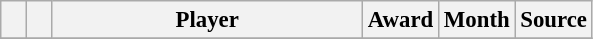<table class="wikitable sortable" style="text-align:left; font-size:95%;">
<tr>
<th width=10></th>
<th width=10></th>
<th width=200>Player</th>
<th>Award</th>
<th>Month</th>
<th>Source</th>
</tr>
<tr>
</tr>
</table>
